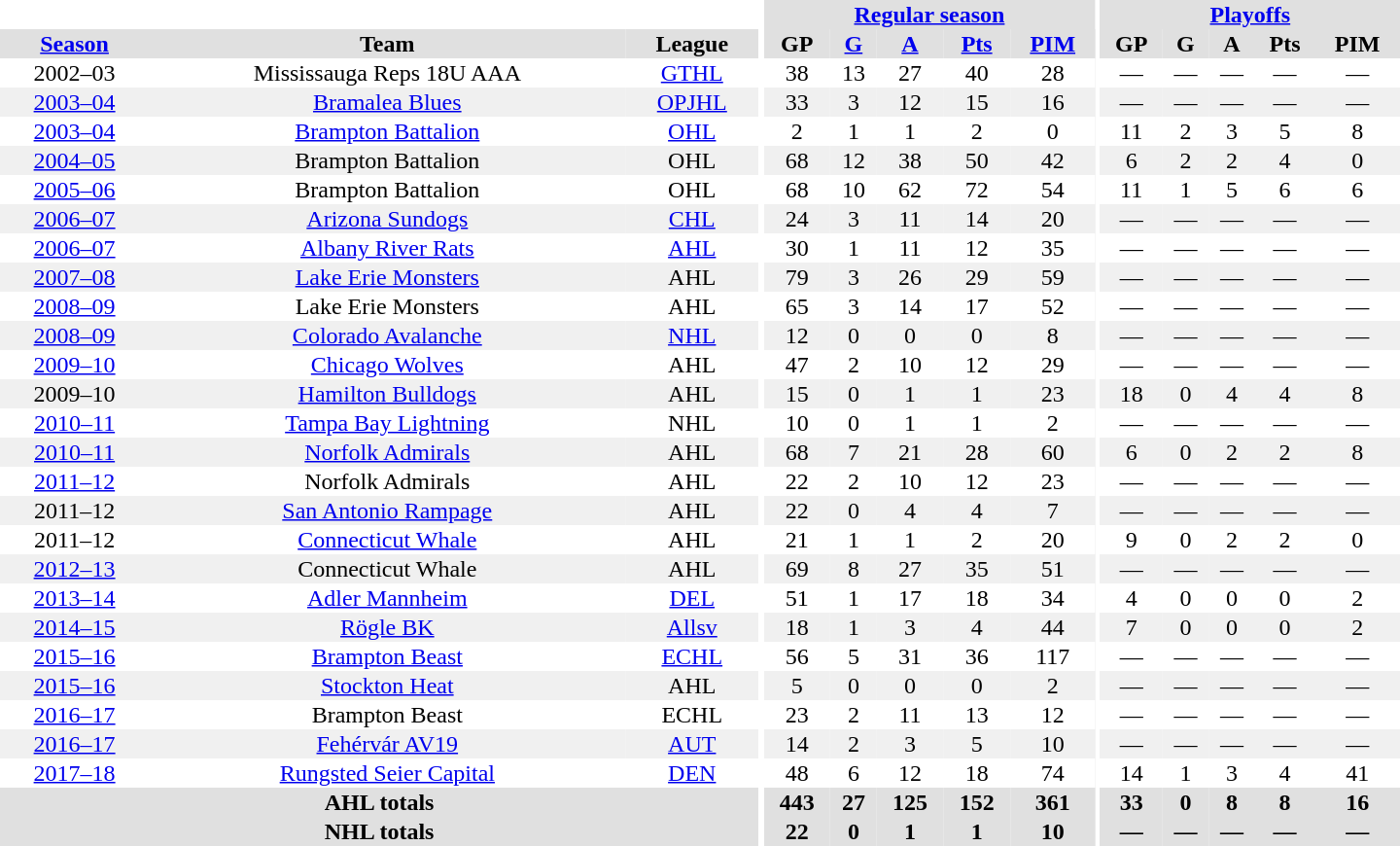<table border="0" cellpadding="1" cellspacing="0" style="text-align:center; width:60em">
<tr bgcolor="#e0e0e0">
<th colspan="3" bgcolor="#ffffff"></th>
<th rowspan="100" bgcolor="#ffffff"></th>
<th colspan="5"><a href='#'>Regular season</a></th>
<th rowspan="100" bgcolor="#ffffff"></th>
<th colspan="5"><a href='#'>Playoffs</a></th>
</tr>
<tr bgcolor="#e0e0e0">
<th><a href='#'>Season</a></th>
<th>Team</th>
<th>League</th>
<th>GP</th>
<th><a href='#'>G</a></th>
<th><a href='#'>A</a></th>
<th><a href='#'>Pts</a></th>
<th><a href='#'>PIM</a></th>
<th>GP</th>
<th>G</th>
<th>A</th>
<th>Pts</th>
<th>PIM</th>
</tr>
<tr>
<td>2002–03</td>
<td>Mississauga Reps 18U AAA</td>
<td><a href='#'>GTHL</a></td>
<td>38</td>
<td>13</td>
<td>27</td>
<td>40</td>
<td>28</td>
<td>—</td>
<td>—</td>
<td>—</td>
<td>—</td>
<td>—</td>
</tr>
<tr bgcolor="#f0f0f0">
<td><a href='#'>2003–04</a></td>
<td><a href='#'>Bramalea Blues</a></td>
<td><a href='#'>OPJHL</a></td>
<td>33</td>
<td>3</td>
<td>12</td>
<td>15</td>
<td>16</td>
<td>—</td>
<td>—</td>
<td>—</td>
<td>—</td>
<td>—</td>
</tr>
<tr>
<td><a href='#'>2003–04</a></td>
<td><a href='#'>Brampton Battalion</a></td>
<td><a href='#'>OHL</a></td>
<td>2</td>
<td>1</td>
<td>1</td>
<td>2</td>
<td>0</td>
<td>11</td>
<td>2</td>
<td>3</td>
<td>5</td>
<td>8</td>
</tr>
<tr bgcolor="#f0f0f0">
<td><a href='#'>2004–05</a></td>
<td>Brampton Battalion</td>
<td>OHL</td>
<td>68</td>
<td>12</td>
<td>38</td>
<td>50</td>
<td>42</td>
<td>6</td>
<td>2</td>
<td>2</td>
<td>4</td>
<td>0</td>
</tr>
<tr>
<td><a href='#'>2005–06</a></td>
<td>Brampton Battalion</td>
<td>OHL</td>
<td>68</td>
<td>10</td>
<td>62</td>
<td>72</td>
<td>54</td>
<td>11</td>
<td>1</td>
<td>5</td>
<td>6</td>
<td>6</td>
</tr>
<tr bgcolor="#f0f0f0">
<td><a href='#'>2006–07</a></td>
<td><a href='#'>Arizona Sundogs</a></td>
<td><a href='#'>CHL</a></td>
<td>24</td>
<td>3</td>
<td>11</td>
<td>14</td>
<td>20</td>
<td>—</td>
<td>—</td>
<td>—</td>
<td>—</td>
<td>—</td>
</tr>
<tr>
<td><a href='#'>2006–07</a></td>
<td><a href='#'>Albany River Rats</a></td>
<td><a href='#'>AHL</a></td>
<td>30</td>
<td>1</td>
<td>11</td>
<td>12</td>
<td>35</td>
<td>—</td>
<td>—</td>
<td>—</td>
<td>—</td>
<td>—</td>
</tr>
<tr bgcolor="#f0f0f0">
<td><a href='#'>2007–08</a></td>
<td><a href='#'>Lake Erie Monsters</a></td>
<td>AHL</td>
<td>79</td>
<td>3</td>
<td>26</td>
<td>29</td>
<td>59</td>
<td>—</td>
<td>—</td>
<td>—</td>
<td>—</td>
<td>—</td>
</tr>
<tr>
<td><a href='#'>2008–09</a></td>
<td>Lake Erie Monsters</td>
<td>AHL</td>
<td>65</td>
<td>3</td>
<td>14</td>
<td>17</td>
<td>52</td>
<td>—</td>
<td>—</td>
<td>—</td>
<td>—</td>
<td>—</td>
</tr>
<tr bgcolor="#f0f0f0">
<td><a href='#'>2008–09</a></td>
<td><a href='#'>Colorado Avalanche</a></td>
<td><a href='#'>NHL</a></td>
<td>12</td>
<td>0</td>
<td>0</td>
<td>0</td>
<td>8</td>
<td>—</td>
<td>—</td>
<td>—</td>
<td>—</td>
<td>—</td>
</tr>
<tr>
<td><a href='#'>2009–10</a></td>
<td><a href='#'>Chicago Wolves</a></td>
<td>AHL</td>
<td>47</td>
<td>2</td>
<td>10</td>
<td>12</td>
<td>29</td>
<td>—</td>
<td>—</td>
<td>—</td>
<td>—</td>
<td>—</td>
</tr>
<tr bgcolor="#f0f0f0">
<td>2009–10</td>
<td><a href='#'>Hamilton Bulldogs</a></td>
<td>AHL</td>
<td>15</td>
<td>0</td>
<td>1</td>
<td>1</td>
<td>23</td>
<td>18</td>
<td>0</td>
<td>4</td>
<td>4</td>
<td>8</td>
</tr>
<tr>
<td><a href='#'>2010–11</a></td>
<td><a href='#'>Tampa Bay Lightning</a></td>
<td>NHL</td>
<td>10</td>
<td>0</td>
<td>1</td>
<td>1</td>
<td>2</td>
<td>—</td>
<td>—</td>
<td>—</td>
<td>—</td>
<td>—</td>
</tr>
<tr bgcolor="#f0f0f0">
<td><a href='#'>2010–11</a></td>
<td><a href='#'>Norfolk Admirals</a></td>
<td>AHL</td>
<td>68</td>
<td>7</td>
<td>21</td>
<td>28</td>
<td>60</td>
<td>6</td>
<td>0</td>
<td>2</td>
<td>2</td>
<td>8</td>
</tr>
<tr>
<td><a href='#'>2011–12</a></td>
<td>Norfolk Admirals</td>
<td>AHL</td>
<td>22</td>
<td>2</td>
<td>10</td>
<td>12</td>
<td>23</td>
<td>—</td>
<td>—</td>
<td>—</td>
<td>—</td>
<td>—</td>
</tr>
<tr bgcolor="#f0f0f0">
<td>2011–12</td>
<td><a href='#'>San Antonio Rampage</a></td>
<td>AHL</td>
<td>22</td>
<td>0</td>
<td>4</td>
<td>4</td>
<td>7</td>
<td>—</td>
<td>—</td>
<td>—</td>
<td>—</td>
<td>—</td>
</tr>
<tr>
<td>2011–12</td>
<td><a href='#'>Connecticut Whale</a></td>
<td>AHL</td>
<td>21</td>
<td>1</td>
<td>1</td>
<td>2</td>
<td>20</td>
<td>9</td>
<td>0</td>
<td>2</td>
<td>2</td>
<td>0</td>
</tr>
<tr bgcolor="#f0f0f0">
<td><a href='#'>2012–13</a></td>
<td>Connecticut Whale</td>
<td>AHL</td>
<td>69</td>
<td>8</td>
<td>27</td>
<td>35</td>
<td>51</td>
<td>—</td>
<td>—</td>
<td>—</td>
<td>—</td>
<td>—</td>
</tr>
<tr>
<td><a href='#'>2013–14</a></td>
<td><a href='#'>Adler Mannheim</a></td>
<td><a href='#'>DEL</a></td>
<td>51</td>
<td>1</td>
<td>17</td>
<td>18</td>
<td>34</td>
<td>4</td>
<td>0</td>
<td>0</td>
<td>0</td>
<td>2</td>
</tr>
<tr bgcolor="#f0f0f0">
<td><a href='#'>2014–15</a></td>
<td><a href='#'>Rögle BK</a></td>
<td><a href='#'>Allsv</a></td>
<td>18</td>
<td>1</td>
<td>3</td>
<td>4</td>
<td>44</td>
<td>7</td>
<td>0</td>
<td>0</td>
<td>0</td>
<td>2</td>
</tr>
<tr>
<td><a href='#'>2015–16</a></td>
<td><a href='#'>Brampton Beast</a></td>
<td><a href='#'>ECHL</a></td>
<td>56</td>
<td>5</td>
<td>31</td>
<td>36</td>
<td>117</td>
<td>—</td>
<td>—</td>
<td>—</td>
<td>—</td>
<td>—</td>
</tr>
<tr bgcolor="#f0f0f0">
<td><a href='#'>2015–16</a></td>
<td><a href='#'>Stockton Heat</a></td>
<td>AHL</td>
<td>5</td>
<td>0</td>
<td>0</td>
<td>0</td>
<td>2</td>
<td>—</td>
<td>—</td>
<td>—</td>
<td>—</td>
<td>—</td>
</tr>
<tr>
<td><a href='#'>2016–17</a></td>
<td>Brampton Beast</td>
<td>ECHL</td>
<td>23</td>
<td>2</td>
<td>11</td>
<td>13</td>
<td>12</td>
<td>—</td>
<td>—</td>
<td>—</td>
<td>—</td>
<td>—</td>
</tr>
<tr bgcolor="#f0f0f0">
<td><a href='#'>2016–17</a></td>
<td><a href='#'>Fehérvár AV19</a></td>
<td><a href='#'>AUT</a></td>
<td>14</td>
<td>2</td>
<td>3</td>
<td>5</td>
<td>10</td>
<td>—</td>
<td>—</td>
<td>—</td>
<td>—</td>
<td>—</td>
</tr>
<tr>
<td><a href='#'>2017–18</a></td>
<td><a href='#'>Rungsted Seier Capital</a></td>
<td><a href='#'>DEN</a></td>
<td>48</td>
<td>6</td>
<td>12</td>
<td>18</td>
<td>74</td>
<td>14</td>
<td>1</td>
<td>3</td>
<td>4</td>
<td>41</td>
</tr>
<tr bgcolor="#e0e0e0">
<th colspan="3">AHL totals</th>
<th>443</th>
<th>27</th>
<th>125</th>
<th>152</th>
<th>361</th>
<th>33</th>
<th>0</th>
<th>8</th>
<th>8</th>
<th>16</th>
</tr>
<tr bgcolor="#e0e0e0">
<th colspan="3">NHL totals</th>
<th>22</th>
<th>0</th>
<th>1</th>
<th>1</th>
<th>10</th>
<th>—</th>
<th>—</th>
<th>—</th>
<th>—</th>
<th>—</th>
</tr>
</table>
